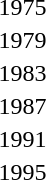<table>
<tr>
<td>1975</td>
<td></td>
<td></td>
<td></td>
</tr>
<tr>
<td>1979</td>
<td></td>
<td></td>
<td></td>
</tr>
<tr>
<td>1983</td>
<td></td>
<td></td>
<td></td>
</tr>
<tr>
<td>1987</td>
<td></td>
<td></td>
<td></td>
</tr>
<tr>
<td>1991</td>
<td></td>
<td></td>
<td></td>
</tr>
<tr>
<td>1995</td>
<td></td>
<td></td>
<td></td>
</tr>
</table>
